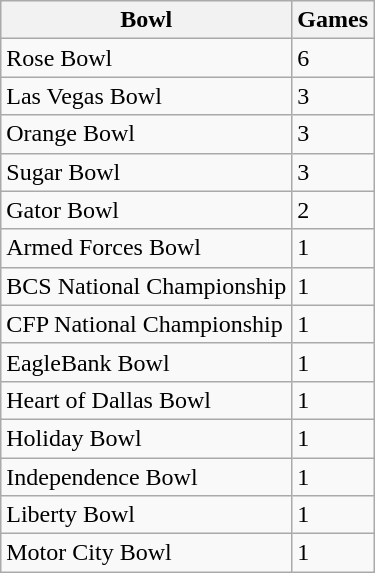<table class="wikitable">
<tr>
<th>Bowl</th>
<th>Games</th>
</tr>
<tr>
<td>Rose Bowl</td>
<td>6</td>
</tr>
<tr>
<td>Las Vegas Bowl</td>
<td>3</td>
</tr>
<tr>
<td>Orange Bowl</td>
<td>3</td>
</tr>
<tr>
<td>Sugar Bowl</td>
<td>3</td>
</tr>
<tr>
<td>Gator Bowl</td>
<td>2</td>
</tr>
<tr>
<td>Armed Forces Bowl</td>
<td>1</td>
</tr>
<tr>
<td>BCS National Championship</td>
<td>1</td>
</tr>
<tr>
<td>CFP National Championship</td>
<td>1</td>
</tr>
<tr>
<td>EagleBank Bowl</td>
<td>1</td>
</tr>
<tr>
<td>Heart of Dallas Bowl</td>
<td>1</td>
</tr>
<tr>
<td>Holiday Bowl</td>
<td>1</td>
</tr>
<tr>
<td>Independence Bowl</td>
<td>1</td>
</tr>
<tr>
<td>Liberty Bowl</td>
<td>1</td>
</tr>
<tr>
<td>Motor City Bowl</td>
<td>1</td>
</tr>
</table>
